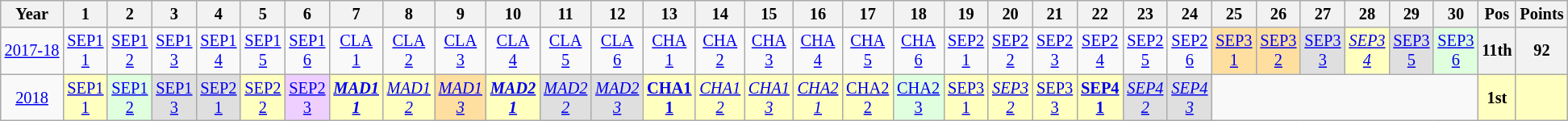<table class="wikitable" style="text-align:center; font-size:85%">
<tr>
<th>Year</th>
<th>1</th>
<th>2</th>
<th>3</th>
<th>4</th>
<th>5</th>
<th>6</th>
<th>7</th>
<th>8</th>
<th>9</th>
<th>10</th>
<th>11</th>
<th>12</th>
<th>13</th>
<th>14</th>
<th>15</th>
<th>16</th>
<th>17</th>
<th>18</th>
<th>19</th>
<th>20</th>
<th>21</th>
<th>22</th>
<th>23</th>
<th>24</th>
<th>25</th>
<th>26</th>
<th>27</th>
<th>28</th>
<th>29</th>
<th>30</th>
<th>Pos</th>
<th>Points</th>
</tr>
<tr>
<td nowrap><a href='#'>2017-18</a></td>
<td><a href='#'>SEP1<br>1</a></td>
<td><a href='#'>SEP1<br>2</a></td>
<td><a href='#'>SEP1<br>3</a></td>
<td><a href='#'>SEP1<br>4</a></td>
<td><a href='#'>SEP1<br>5</a></td>
<td><a href='#'>SEP1<br>6</a></td>
<td><a href='#'>CLA<br>1</a></td>
<td><a href='#'>CLA<br>2</a></td>
<td><a href='#'>CLA<br>3</a></td>
<td><a href='#'>CLA<br>4</a></td>
<td><a href='#'>CLA<br>5</a></td>
<td><a href='#'>CLA<br>6</a></td>
<td><a href='#'>CHA<br>1</a></td>
<td><a href='#'>CHA<br>2</a></td>
<td><a href='#'>CHA<br>3</a></td>
<td><a href='#'>CHA<br>4</a></td>
<td><a href='#'>CHA<br>5</a></td>
<td><a href='#'>CHA<br>6</a></td>
<td><a href='#'>SEP2<br>1</a></td>
<td><a href='#'>SEP2<br>2</a></td>
<td><a href='#'>SEP2<br>3</a></td>
<td><a href='#'>SEP2<br>4</a></td>
<td><a href='#'>SEP2<br>5</a></td>
<td><a href='#'>SEP2<br>6</a></td>
<td style="background:#ffdf9f"><a href='#'>SEP3<br>1</a><br></td>
<td style="background:#ffdf9f"><a href='#'>SEP3<br>2</a><br></td>
<td style="background:#dfdfdf"><a href='#'>SEP3<br>3</a><br></td>
<td style="background:#ffffbf"><em><a href='#'>SEP3<br>4</a></em><br></td>
<td style="background:#dfdfdf"><a href='#'>SEP3<br>5</a><br></td>
<td style="background:#dfffdf"><a href='#'>SEP3<br>6</a><br></td>
<th>11th</th>
<th>92</th>
</tr>
<tr>
<td><a href='#'>2018</a></td>
<td style="background:#ffffbf"><a href='#'>SEP1<br>1</a><br></td>
<td style="background:#dfffdf"><a href='#'>SEP1<br>2</a><br></td>
<td style="background:#dfdfdf"><a href='#'>SEP1<br>3</a><br></td>
<td style="background:#dfdfdf"><a href='#'>SEP2<br>1</a><br></td>
<td style="background:#ffffbf"><a href='#'>SEP2<br>2</a><br></td>
<td style="background:#efcfff"><a href='#'>SEP2<br>3</a><br></td>
<td style="background:#ffffbf"><strong><em><a href='#'>MAD1<br>1</a></em></strong><br></td>
<td style="background:#ffffbf"><em><a href='#'>MAD1<br>2</a></em><br></td>
<td style="background:#ffdf9f"><em><a href='#'>MAD1<br>3</a></em><br></td>
<td style="background:#ffffbf"><strong><em><a href='#'>MAD2<br>1</a></em></strong><br></td>
<td style="background:#dfdfdf"><em><a href='#'>MAD2<br>2</a></em><br></td>
<td style="background:#dfdfdf"><em><a href='#'>MAD2<br>3</a></em><br></td>
<td style="background:#ffffbf"><strong><a href='#'>CHA1<br>1</a></strong><br></td>
<td style="background:#ffffbf"><em><a href='#'>CHA1<br>2</a></em><br></td>
<td style="background:#ffffbf"><em><a href='#'>CHA1<br>3</a></em><br></td>
<td style="background:#ffffbf"><em><a href='#'>CHA2<br>1</a></em><br></td>
<td style="background:#ffffbf"><a href='#'>CHA2<br>2</a><br></td>
<td style="background:#dfffdf"><a href='#'>CHA2<br>3</a><br></td>
<td style="background:#ffffbf"><a href='#'>SEP3<br>1</a><br></td>
<td style="background:#ffffbf"><em><a href='#'>SEP3<br>2</a></em><br></td>
<td style="background:#ffffbf"><a href='#'>SEP3<br>3</a><br></td>
<td style="background:#ffffbf"><strong><a href='#'>SEP4<br>1</a></strong><br></td>
<td style="background:#dfdfdf"><em><a href='#'>SEP4<br>2</a></em><br></td>
<td style="background:#dfdfdf"><em><a href='#'>SEP4<br>3</a></em><br></td>
<td colspan=6></td>
<th style="background:#ffffbf">1st</th>
<th style="background:#ffffbf"></th>
</tr>
</table>
